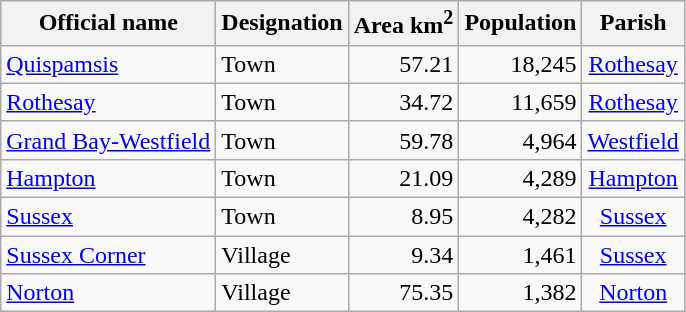<table class="wikitable">
<tr>
<th>Official name</th>
<th>Designation</th>
<th>Area km<sup>2</sup></th>
<th>Population</th>
<th>Parish</th>
</tr>
<tr>
<td><a href='#'>Quispamsis</a></td>
<td>Town</td>
<td align="right">57.21</td>
<td align="right">18,245</td>
<td align="center"><a href='#'>Rothesay</a></td>
</tr>
<tr>
<td><a href='#'>Rothesay</a></td>
<td>Town</td>
<td align="right">34.72</td>
<td align="right">11,659</td>
<td align="center"><a href='#'>Rothesay</a></td>
</tr>
<tr>
<td><a href='#'>Grand Bay-Westfield</a></td>
<td>Town</td>
<td align="right">59.78</td>
<td align="right">4,964</td>
<td align="center"><a href='#'>Westfield</a></td>
</tr>
<tr>
<td><a href='#'>Hampton</a></td>
<td>Town</td>
<td align="right">21.09</td>
<td align="right">4,289</td>
<td align="center"><a href='#'>Hampton</a></td>
</tr>
<tr>
<td><a href='#'>Sussex</a></td>
<td>Town</td>
<td align="right">8.95</td>
<td align="right">4,282</td>
<td align="center"><a href='#'>Sussex</a></td>
</tr>
<tr>
<td><a href='#'>Sussex Corner</a></td>
<td>Village</td>
<td align="right">9.34</td>
<td align="right">1,461</td>
<td align="center"><a href='#'>Sussex</a></td>
</tr>
<tr>
<td><a href='#'>Norton</a></td>
<td>Village</td>
<td align="right">75.35</td>
<td align="right">1,382</td>
<td align="center"><a href='#'>Norton</a></td>
</tr>
</table>
